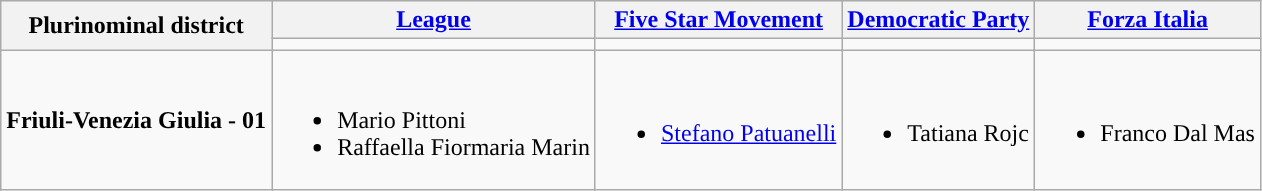<table class="wikitable">
<tr>
<th rowspan="2">Plurinominal district</th>
<th><a href='#'>League</a></th>
<th><a href='#'>Five Star Movement</a></th>
<th><a href='#'>Democratic Party</a></th>
<th><a href='#'>Forza Italia</a></th>
</tr>
<tr>
<td></td>
<td></td>
<td></td>
<td></td>
</tr>
<tr>
<td><strong>Friuli-Venezia Giulia - 01</strong></td>
<td><br><ul><li>Mario Pittoni</li><li>Raffaella Fiormaria Marin</li></ul></td>
<td><br><ul><li><a href='#'>Stefano Patuanelli</a></li></ul></td>
<td><br><ul><li>Tatiana Rojc</li></ul></td>
<td><br><ul><li>Franco Dal Mas</li></ul></td>
</tr>
</table>
